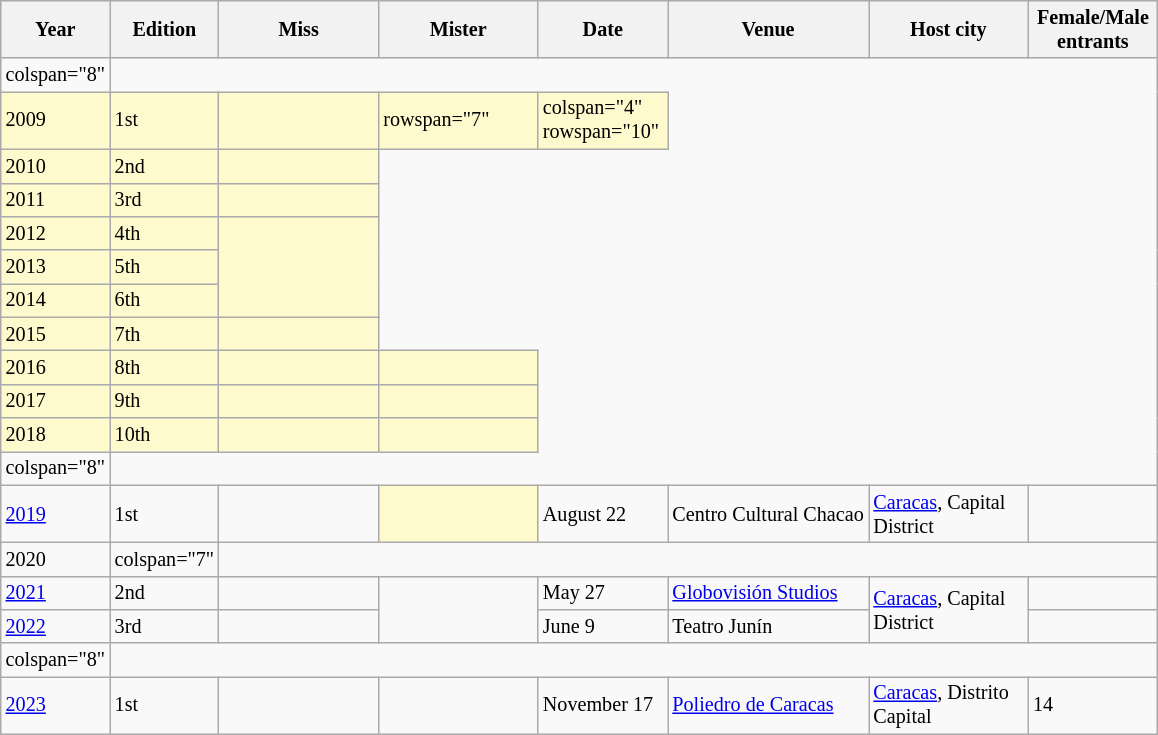<table class="wikitable sortable" style="font-size: 84%;">
<tr bgcolor="efefef">
<th>Year</th>
<th>Edition</th>
<th width="100">Miss</th>
<th width="100">Mister</th>
<th width="80">Date</th>
<th>Venue</th>
<th width="100">Host city</th>
<th width="80">Female/Male entrants</th>
</tr>
<tr>
<td>colspan="8" </td>
</tr>
<tr bgcolor="FFFACD">
<td>2009</td>
<td>1st</td>
<td></td>
<td>rowspan="7" </td>
<td>colspan="4" rowspan="10" </td>
</tr>
<tr bgcolor="FFFACD">
<td>2010</td>
<td>2nd</td>
<td></td>
</tr>
<tr bgcolor="FFFACD">
<td>2011</td>
<td>3rd</td>
<td></td>
</tr>
<tr bgcolor="FFFACD">
<td>2012</td>
<td>4th</td>
<td rowspan="3"></td>
</tr>
<tr bgcolor="FFFACD">
<td>2013</td>
<td>5th</td>
</tr>
<tr bgcolor="FFFACD">
<td>2014</td>
<td>6th</td>
</tr>
<tr bgcolor="FFFACD">
<td>2015</td>
<td>7th</td>
<td></td>
</tr>
<tr bgcolor="FFFACD">
<td>2016</td>
<td>8th</td>
<td></td>
<td></td>
</tr>
<tr bgcolor="FFFACD">
<td>2017</td>
<td>9th</td>
<td></td>
<td></td>
</tr>
<tr bgcolor="FFFACD">
<td>2018</td>
<td>10th</td>
<td></td>
<td></td>
</tr>
<tr>
<td>colspan="8" </td>
</tr>
<tr>
<td><a href='#'>2019</a></td>
<td>1st</td>
<td></td>
<td bgcolor="FFFACD"></td>
<td>August 22</td>
<td>Centro Cultural Chacao</td>
<td><a href='#'>Caracas</a>, Capital District</td>
<td></td>
</tr>
<tr>
<td>2020</td>
<td>colspan="7" </td>
</tr>
<tr>
<td><a href='#'>2021</a></td>
<td>2nd</td>
<td></td>
<td rowspan="2"></td>
<td>May 27</td>
<td><a href='#'>Globovisión Studios</a></td>
<td rowspan="2"><a href='#'>Caracas</a>, Capital District</td>
<td></td>
</tr>
<tr>
<td><a href='#'>2022</a></td>
<td>3rd</td>
<td></td>
<td>June 9</td>
<td>Teatro Junín</td>
<td></td>
</tr>
<tr>
<td>colspan="8" </td>
</tr>
<tr>
<td><a href='#'>2023</a></td>
<td>1st</td>
<td></td>
<td></td>
<td>November 17</td>
<td><a href='#'>Poliedro de Caracas</a></td>
<td><a href='#'>Caracas</a>, Distrito Capital</td>
<td>14</td>
</tr>
</table>
